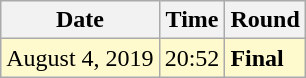<table class="wikitable">
<tr>
<th>Date</th>
<th>Time</th>
<th>Round</th>
</tr>
<tr style=background:lemonchiffon>
<td>August 4, 2019</td>
<td>20:52</td>
<td><strong>Final</strong></td>
</tr>
</table>
